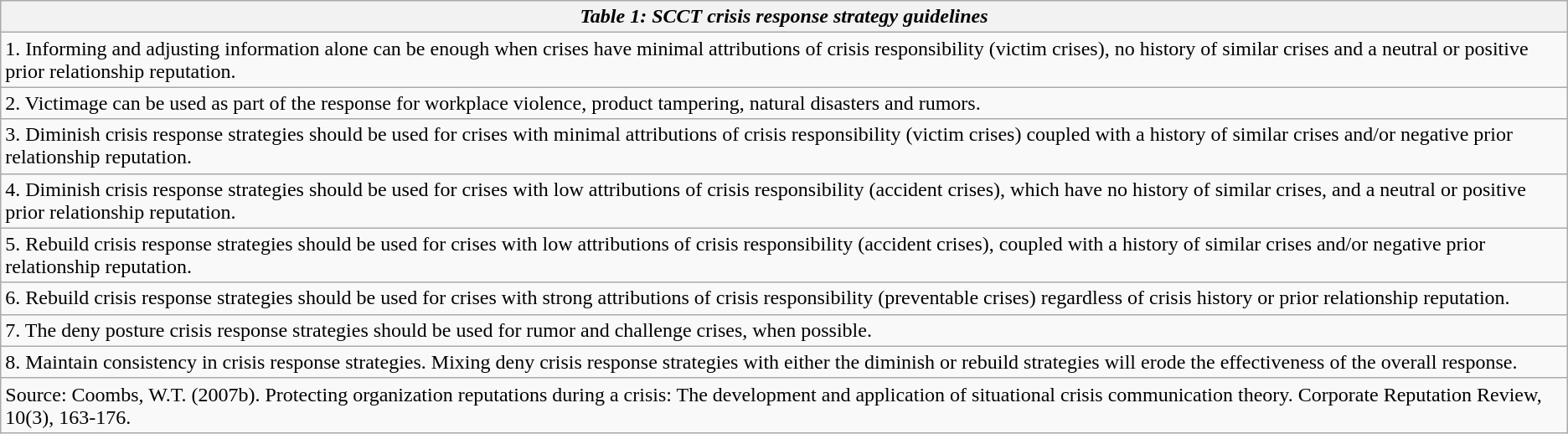<table class="wikitable">
<tr>
<th><strong><em>Table 1: SCCT crisis response strategy guidelines</em></strong></th>
</tr>
<tr>
<td>1.	Informing and adjusting information alone can be enough when crises have minimal attributions of crisis responsibility (victim crises), no history of similar crises and a neutral or positive prior relationship reputation.</td>
</tr>
<tr>
<td>2.	Victimage can be used as part of the response for workplace violence, product tampering, natural disasters and rumors.</td>
</tr>
<tr>
<td>3.	Diminish crisis response strategies should be used for crises with minimal attributions of crisis responsibility (victim crises) coupled with a history of similar crises and/or negative prior relationship reputation.</td>
</tr>
<tr>
<td>4.	Diminish crisis response strategies should be used for crises with low attributions of crisis responsibility (accident crises), which have no history of similar crises, and a neutral or positive prior relationship reputation.</td>
</tr>
<tr>
<td>5.	Rebuild crisis response strategies should be used for crises with low attributions of crisis responsibility (accident crises), coupled with a history of similar crises and/or negative prior relationship reputation.</td>
</tr>
<tr>
<td>6.	Rebuild crisis response strategies should be used for crises with strong attributions of crisis responsibility (preventable crises) regardless of crisis history or prior relationship reputation.</td>
</tr>
<tr>
<td>7.	The deny posture crisis response strategies should be used for rumor and challenge crises, when possible.</td>
</tr>
<tr>
<td>8.	Maintain consistency in crisis response strategies. Mixing deny crisis response strategies with either the diminish or rebuild strategies will erode the effectiveness of the overall response.</td>
</tr>
<tr>
<td>Source: Coombs, W.T. (2007b). Protecting organization reputations during a crisis: The development and application of situational crisis communication theory. Corporate Reputation Review, 10(3), 163-176.</td>
</tr>
</table>
